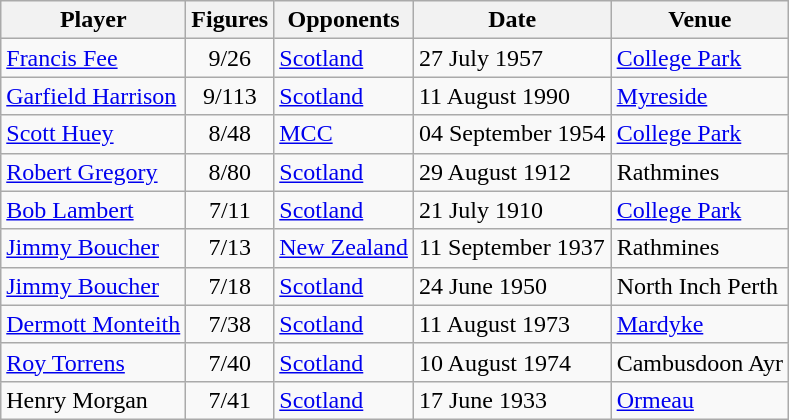<table class="wikitable">
<tr>
<th>Player</th>
<th>Figures</th>
<th>Opponents</th>
<th>Date</th>
<th>Venue</th>
</tr>
<tr>
<td><a href='#'>Francis Fee</a></td>
<td style="text-align:center;">9/26</td>
<td><a href='#'>Scotland</a></td>
<td>27 July 1957</td>
<td><a href='#'>College Park</a></td>
</tr>
<tr>
<td><a href='#'>Garfield Harrison</a></td>
<td style="text-align:center;">9/113</td>
<td><a href='#'>Scotland</a></td>
<td>11 August 1990</td>
<td><a href='#'>Myreside</a></td>
</tr>
<tr>
<td><a href='#'>Scott Huey</a></td>
<td style="text-align:center;">8/48</td>
<td><a href='#'>MCC</a></td>
<td>04 September 1954</td>
<td><a href='#'>College Park</a></td>
</tr>
<tr>
<td><a href='#'>Robert Gregory</a></td>
<td style="text-align:center;">8/80</td>
<td><a href='#'>Scotland</a></td>
<td>29 August 1912</td>
<td>Rathmines</td>
</tr>
<tr>
<td><a href='#'>Bob Lambert</a></td>
<td style="text-align:center;">7/11</td>
<td><a href='#'>Scotland</a></td>
<td>21 July 1910</td>
<td><a href='#'>College Park</a></td>
</tr>
<tr>
<td><a href='#'>Jimmy Boucher</a></td>
<td style="text-align:center;">7/13</td>
<td><a href='#'>New Zealand</a></td>
<td>11 September 1937</td>
<td>Rathmines</td>
</tr>
<tr>
<td><a href='#'>Jimmy Boucher</a></td>
<td style="text-align:center;">7/18</td>
<td><a href='#'>Scotland</a></td>
<td>24 June 1950</td>
<td>North Inch Perth</td>
</tr>
<tr>
<td><a href='#'>Dermott Monteith</a></td>
<td style="text-align:center;">7/38</td>
<td><a href='#'>Scotland</a></td>
<td>11 August 1973</td>
<td><a href='#'>Mardyke</a></td>
</tr>
<tr>
<td><a href='#'>Roy Torrens</a></td>
<td style="text-align:center;">7/40</td>
<td><a href='#'>Scotland</a></td>
<td>10 August 1974</td>
<td>Cambusdoon Ayr</td>
</tr>
<tr>
<td>Henry Morgan</td>
<td style="text-align:center;">7/41</td>
<td><a href='#'>Scotland</a></td>
<td>17 June 1933</td>
<td><a href='#'>Ormeau</a></td>
</tr>
</table>
